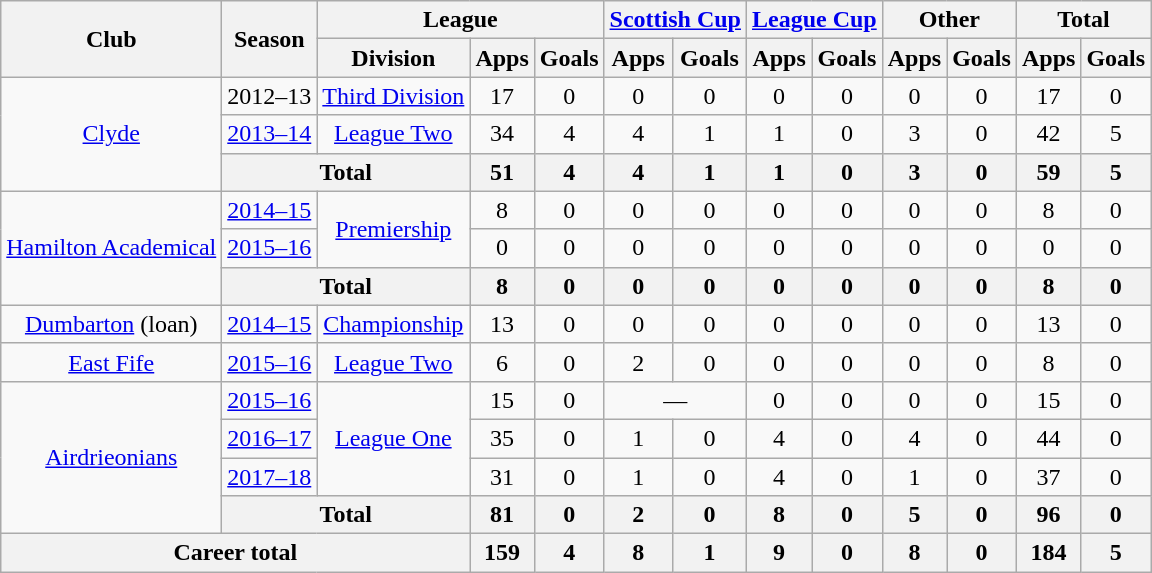<table class="wikitable" style="text-align: center">
<tr>
<th rowspan="2">Club</th>
<th rowspan="2">Season</th>
<th colspan="3">League</th>
<th colspan="2"><a href='#'>Scottish Cup</a></th>
<th colspan="2"><a href='#'>League Cup</a></th>
<th colspan="2">Other</th>
<th colspan="2">Total</th>
</tr>
<tr>
<th>Division</th>
<th>Apps</th>
<th>Goals</th>
<th>Apps</th>
<th>Goals</th>
<th>Apps</th>
<th>Goals</th>
<th>Apps</th>
<th>Goals</th>
<th>Apps</th>
<th>Goals</th>
</tr>
<tr>
<td rowspan="3"><a href='#'>Clyde</a></td>
<td>2012–13</td>
<td><a href='#'>Third Division</a></td>
<td>17</td>
<td>0</td>
<td>0</td>
<td>0</td>
<td>0</td>
<td>0</td>
<td>0</td>
<td>0</td>
<td>17</td>
<td>0</td>
</tr>
<tr>
<td><a href='#'>2013–14</a></td>
<td><a href='#'>League Two</a></td>
<td>34</td>
<td>4</td>
<td>4</td>
<td>1</td>
<td>1</td>
<td>0</td>
<td>3</td>
<td>0</td>
<td>42</td>
<td>5</td>
</tr>
<tr>
<th colspan="2">Total</th>
<th>51</th>
<th>4</th>
<th>4</th>
<th>1</th>
<th>1</th>
<th>0</th>
<th>3</th>
<th>0</th>
<th>59</th>
<th>5</th>
</tr>
<tr>
<td rowspan="3"><a href='#'>Hamilton Academical</a></td>
<td><a href='#'>2014–15</a></td>
<td rowspan="2"><a href='#'>Premiership</a></td>
<td>8</td>
<td>0</td>
<td>0</td>
<td>0</td>
<td>0</td>
<td>0</td>
<td>0</td>
<td>0</td>
<td>8</td>
<td>0</td>
</tr>
<tr>
<td><a href='#'>2015–16</a></td>
<td>0</td>
<td>0</td>
<td>0</td>
<td>0</td>
<td>0</td>
<td>0</td>
<td>0</td>
<td>0</td>
<td>0</td>
<td>0</td>
</tr>
<tr>
<th colspan="2">Total</th>
<th>8</th>
<th>0</th>
<th>0</th>
<th>0</th>
<th>0</th>
<th>0</th>
<th>0</th>
<th>0</th>
<th>8</th>
<th>0</th>
</tr>
<tr>
<td><a href='#'>Dumbarton</a> (loan)</td>
<td><a href='#'>2014–15</a></td>
<td><a href='#'>Championship</a></td>
<td>13</td>
<td>0</td>
<td>0</td>
<td>0</td>
<td>0</td>
<td>0</td>
<td>0</td>
<td>0</td>
<td>13</td>
<td>0</td>
</tr>
<tr>
<td><a href='#'>East Fife</a></td>
<td><a href='#'>2015–16</a></td>
<td><a href='#'>League Two</a></td>
<td>6</td>
<td>0</td>
<td>2</td>
<td>0</td>
<td>0</td>
<td>0</td>
<td>0</td>
<td>0</td>
<td>8</td>
<td>0</td>
</tr>
<tr>
<td rowspan="4"><a href='#'>Airdrieonians</a></td>
<td><a href='#'>2015–16</a></td>
<td rowspan="3"><a href='#'>League One</a></td>
<td>15</td>
<td>0</td>
<td colspan="2">—</td>
<td>0</td>
<td>0</td>
<td>0</td>
<td>0</td>
<td>15</td>
<td>0</td>
</tr>
<tr>
<td><a href='#'>2016–17</a></td>
<td>35</td>
<td>0</td>
<td>1</td>
<td>0</td>
<td>4</td>
<td>0</td>
<td>4</td>
<td>0</td>
<td>44</td>
<td>0</td>
</tr>
<tr>
<td><a href='#'>2017–18</a></td>
<td>31</td>
<td>0</td>
<td>1</td>
<td>0</td>
<td>4</td>
<td>0</td>
<td>1</td>
<td>0</td>
<td>37</td>
<td>0</td>
</tr>
<tr>
<th colspan="2">Total</th>
<th>81</th>
<th>0</th>
<th>2</th>
<th>0</th>
<th>8</th>
<th>0</th>
<th>5</th>
<th>0</th>
<th>96</th>
<th>0</th>
</tr>
<tr>
<th colspan="3">Career total</th>
<th>159</th>
<th>4</th>
<th>8</th>
<th>1</th>
<th>9</th>
<th>0</th>
<th>8</th>
<th>0</th>
<th>184</th>
<th>5</th>
</tr>
</table>
